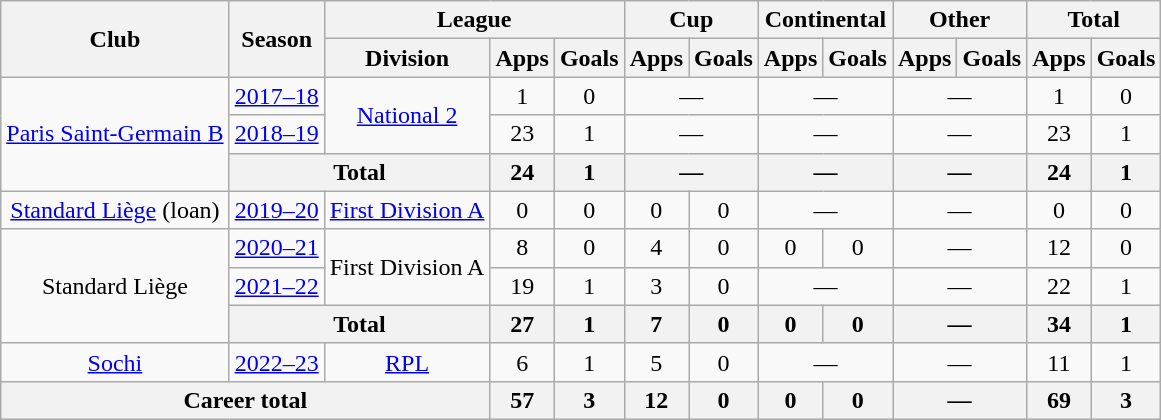<table class="wikitable" style="text-align:center">
<tr>
<th rowspan="2">Club</th>
<th rowspan="2">Season</th>
<th colspan="3">League</th>
<th colspan="2">Cup</th>
<th colspan="2">Continental</th>
<th colspan="2">Other</th>
<th colspan="2">Total</th>
</tr>
<tr>
<th>Division</th>
<th>Apps</th>
<th>Goals</th>
<th>Apps</th>
<th>Goals</th>
<th>Apps</th>
<th>Goals</th>
<th>Apps</th>
<th>Goals</th>
<th>Apps</th>
<th>Goals</th>
</tr>
<tr>
<td rowspan="3"><a href='#'>Paris Saint-Germain B</a></td>
<td><a href='#'>2017–18</a></td>
<td rowspan="2"><a href='#'>National 2</a></td>
<td>1</td>
<td>0</td>
<td colspan="2">—</td>
<td colspan="2">—</td>
<td colspan="2">—</td>
<td>1</td>
<td>0</td>
</tr>
<tr>
<td><a href='#'>2018–19</a></td>
<td>23</td>
<td>1</td>
<td colspan="2">—</td>
<td colspan="2">—</td>
<td colspan="2">—</td>
<td>23</td>
<td>1</td>
</tr>
<tr>
<th colspan="2">Total</th>
<th>24</th>
<th>1</th>
<th colspan="2">—</th>
<th colspan="2">—</th>
<th colspan="2">—</th>
<th>24</th>
<th>1</th>
</tr>
<tr>
<td><a href='#'>Standard Liège</a> (loan)</td>
<td><a href='#'>2019–20</a></td>
<td><a href='#'>First Division A</a></td>
<td>0</td>
<td>0</td>
<td>0</td>
<td>0</td>
<td colspan="2">—</td>
<td colspan="2">—</td>
<td>0</td>
<td>0</td>
</tr>
<tr>
<td rowspan="3">Standard Liège</td>
<td><a href='#'>2020–21</a></td>
<td rowspan="2">First Division A</td>
<td>8</td>
<td>0</td>
<td>4</td>
<td>0</td>
<td>0</td>
<td>0</td>
<td colspan="2">—</td>
<td>12</td>
<td>0</td>
</tr>
<tr>
<td><a href='#'>2021–22</a></td>
<td>19</td>
<td>1</td>
<td>3</td>
<td>0</td>
<td colspan="2">—</td>
<td colspan="2">—</td>
<td>22</td>
<td>1</td>
</tr>
<tr>
<th colspan="2">Total</th>
<th>27</th>
<th>1</th>
<th>7</th>
<th>0</th>
<th>0</th>
<th>0</th>
<th colspan="2">—</th>
<th>34</th>
<th>1</th>
</tr>
<tr>
<td><a href='#'>Sochi</a></td>
<td><a href='#'>2022–23</a></td>
<td><a href='#'>RPL</a></td>
<td>6</td>
<td>1</td>
<td>5</td>
<td>0</td>
<td colspan="2">—</td>
<td colspan="2">—</td>
<td>11</td>
<td>1</td>
</tr>
<tr>
<th colspan="3">Career total</th>
<th>57</th>
<th>3</th>
<th>12</th>
<th>0</th>
<th>0</th>
<th>0</th>
<th colspan="2">—</th>
<th>69</th>
<th>3</th>
</tr>
</table>
